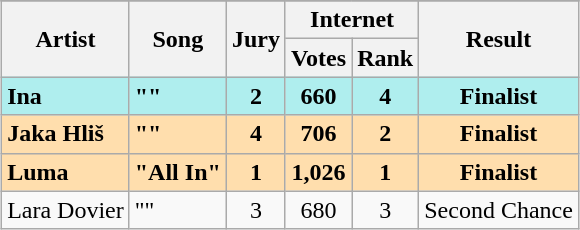<table class="sortable wikitable" style="margin: 1em auto 1em auto; text-align:center">
<tr>
</tr>
<tr>
<th scope="col" rowspan="2">Artist</th>
<th scope="col" rowspan="2">Song</th>
<th scope="col" rowspan="2">Jury</th>
<th scope="col" colspan="2">Internet</th>
<th scope="col" rowspan="2">Result</th>
</tr>
<tr>
<th scope="col">Votes</th>
<th scope="col">Rank</th>
</tr>
<tr style="font-weight:bold; background:paleturquoise;">
<td align="left">Ina</td>
<td align="left">""</td>
<td>2</td>
<td>660</td>
<td>4</td>
<td>Finalist</td>
</tr>
<tr style="font-weight:bold; background:navajowhite;">
<td align="left">Jaka Hliš</td>
<td align="left">""</td>
<td>4</td>
<td>706</td>
<td>2</td>
<td>Finalist</td>
</tr>
<tr style="font-weight:bold; background:navajowhite;">
<td align="left">Luma</td>
<td align="left">"All In"</td>
<td>1</td>
<td>1,026</td>
<td>1</td>
<td>Finalist</td>
</tr>
<tr>
<td align="left">Lara Dovier</td>
<td align="left">""</td>
<td>3</td>
<td>680</td>
<td>3</td>
<td>Second Chance</td>
</tr>
</table>
